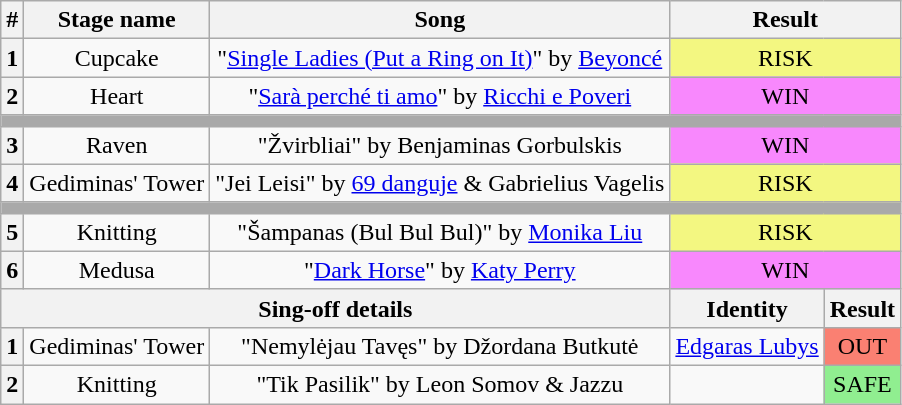<table class="wikitable plainrowheaders" style="text-align: center">
<tr>
<th>#</th>
<th>Stage name</th>
<th>Song</th>
<th colspan="2">Result</th>
</tr>
<tr>
<th>1</th>
<td>Cupcake</td>
<td>"<a href='#'>Single Ladies (Put a Ring on It)</a>" by <a href='#'>Beyoncé</a></td>
<td colspan="2" bgcolor="#F3F781">RISK</td>
</tr>
<tr>
<th>2</th>
<td>Heart</td>
<td>"<a href='#'>Sarà perché ti amo</a>" by <a href='#'>Ricchi e Poveri</a></td>
<td colspan="2" bgcolor=#F888FD>WIN</td>
</tr>
<tr>
<td colspan="5" style="background:darkgray"></td>
</tr>
<tr>
<th>3</th>
<td>Raven</td>
<td>"Žvirbliai" by Benjaminas Gorbulskis</td>
<td colspan="2" bgcolor=#F888FD>WIN</td>
</tr>
<tr>
<th>4</th>
<td>Gediminas' Tower</td>
<td>"Jei Leisi" by <a href='#'>69 danguje</a> & Gabrielius Vagelis</td>
<td colspan="2" bgcolor="#F3F781">RISK</td>
</tr>
<tr>
<td colspan="5" style="background:darkgray"></td>
</tr>
<tr>
<th>5</th>
<td>Knitting</td>
<td>"Šampanas (Bul Bul Bul)" by <a href='#'>Monika Liu</a></td>
<td colspan="2" bgcolor="#F3F781">RISK</td>
</tr>
<tr>
<th>6</th>
<td>Medusa</td>
<td>"<a href='#'>Dark Horse</a>" by <a href='#'>Katy Perry</a></td>
<td colspan="2" bgcolor=#F888FD>WIN</td>
</tr>
<tr>
<th colspan="3">Sing-off details</th>
<th>Identity</th>
<th>Result</th>
</tr>
<tr>
<th>1</th>
<td>Gediminas' Tower</td>
<td>"Nemylėjau Tavęs" by Džordana Butkutė</td>
<td><a href='#'>Edgaras Lubys</a></td>
<td bgcolor="salmon">OUT</td>
</tr>
<tr>
<th>2</th>
<td>Knitting</td>
<td>"Tik Pasilik" by Leon Somov & Jazzu</td>
<td></td>
<td bgcolor="lightgreen">SAFE</td>
</tr>
</table>
